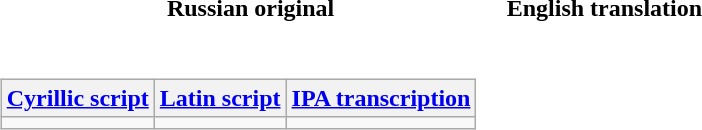<table>
<tr>
<th>Russian original</th>
<th>English translation</th>
</tr>
<tr style="white-space:nowrap;text-align:center;">
<td><br><table class="wikitable">
<tr>
<th><a href='#'>Cyrillic script</a></th>
<th><a href='#'>Latin script</a></th>
<th><a href='#'>IPA transcription</a></th>
</tr>
<tr style="white-space:nowrap;text-align:center;valign:top;">
<td></td>
<td></td>
<td></td>
</tr>
</table>
</td>
<td></td>
</tr>
</table>
